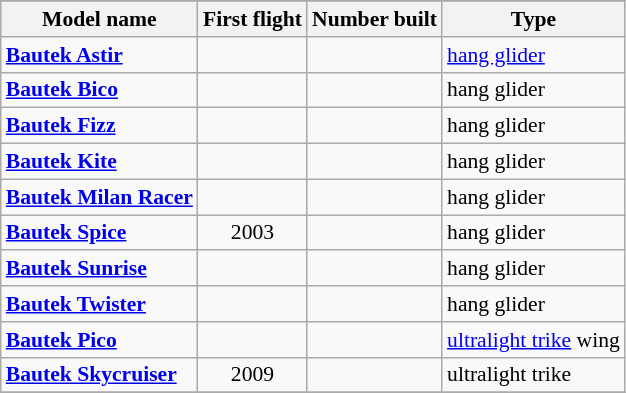<table class="wikitable" align=center style="font-size:90%;">
<tr>
</tr>
<tr style="background:#efefef;">
<th>Model name</th>
<th>First flight</th>
<th>Number built</th>
<th>Type</th>
</tr>
<tr>
<td align=left><strong><a href='#'>Bautek Astir</a></strong></td>
<td align=center></td>
<td align=center></td>
<td align=left><a href='#'>hang glider</a></td>
</tr>
<tr>
<td align=left><strong><a href='#'>Bautek Bico</a></strong></td>
<td align=center></td>
<td align=center></td>
<td align=left>hang glider</td>
</tr>
<tr>
<td align=left><strong><a href='#'>Bautek Fizz</a></strong></td>
<td align=center></td>
<td align=center></td>
<td align=left>hang glider</td>
</tr>
<tr>
<td align=left><strong><a href='#'>Bautek Kite</a></strong></td>
<td align=center></td>
<td align=center></td>
<td align=left>hang glider</td>
</tr>
<tr>
<td align=left><strong><a href='#'>Bautek Milan Racer</a></strong></td>
<td align=center></td>
<td align=center></td>
<td align=left>hang glider</td>
</tr>
<tr>
<td align=left><strong><a href='#'>Bautek Spice</a></strong></td>
<td align=center>2003</td>
<td align=center></td>
<td align=left>hang glider</td>
</tr>
<tr>
<td align=left><strong><a href='#'>Bautek Sunrise</a></strong></td>
<td align=center></td>
<td align=center></td>
<td align=left>hang glider</td>
</tr>
<tr>
<td align=left><strong><a href='#'>Bautek Twister</a></strong></td>
<td align=center></td>
<td align=center></td>
<td align=left>hang glider</td>
</tr>
<tr>
<td align=left><strong><a href='#'>Bautek Pico</a></strong></td>
<td align=center></td>
<td align=center></td>
<td align=left><a href='#'>ultralight trike</a> wing</td>
</tr>
<tr>
<td align=left><strong><a href='#'>Bautek Skycruiser</a></strong></td>
<td align=center>2009</td>
<td align=center></td>
<td align=left>ultralight trike</td>
</tr>
<tr>
</tr>
</table>
